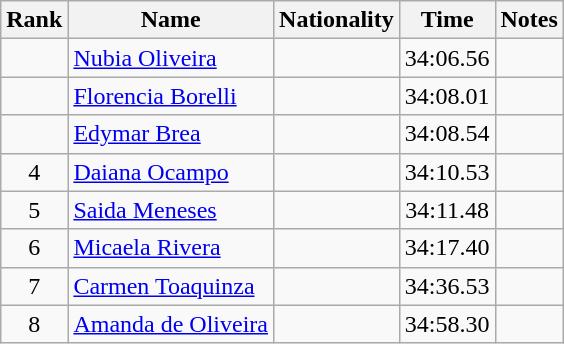<table class="wikitable sortable" style="text-align:center">
<tr>
<th>Rank</th>
<th>Name</th>
<th>Nationality</th>
<th>Time</th>
<th>Notes</th>
</tr>
<tr>
<td></td>
<td align=left><a href='#'>Nubia Oliveira</a></td>
<td align=left></td>
<td>34:06.56</td>
<td></td>
</tr>
<tr>
<td></td>
<td align=left><a href='#'>Florencia Borelli</a></td>
<td align=left></td>
<td>34:08.01</td>
<td></td>
</tr>
<tr>
<td></td>
<td align=left><a href='#'>Edymar Brea</a></td>
<td align=left></td>
<td>34:08.54</td>
<td></td>
</tr>
<tr>
<td>4</td>
<td align=left><a href='#'>Daiana Ocampo</a></td>
<td align=left></td>
<td>34:10.53</td>
<td></td>
</tr>
<tr>
<td>5</td>
<td align=left><a href='#'>Saida Meneses</a></td>
<td align=left></td>
<td>34:11.48</td>
<td></td>
</tr>
<tr>
<td>6</td>
<td align=left><a href='#'>Micaela Rivera</a></td>
<td align=left></td>
<td>34:17.40</td>
<td></td>
</tr>
<tr>
<td>7</td>
<td align=left><a href='#'>Carmen Toaquinza</a></td>
<td align=left></td>
<td>34:36.53</td>
<td></td>
</tr>
<tr>
<td>8</td>
<td align=left><a href='#'>Amanda de Oliveira</a></td>
<td align=left></td>
<td>34:58.30</td>
<td></td>
</tr>
</table>
